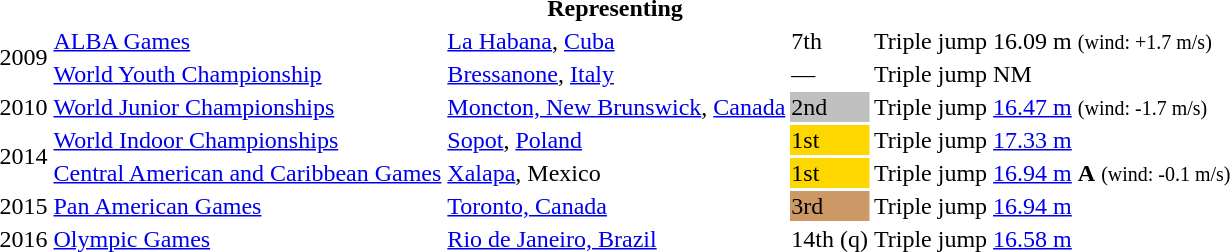<table>
<tr>
<th colspan="6">Representing </th>
</tr>
<tr>
<td rowspan=2>2009</td>
<td><a href='#'>ALBA Games</a></td>
<td><a href='#'>La Habana</a>, <a href='#'>Cuba</a></td>
<td>7th</td>
<td>Triple jump</td>
<td>16.09 m <small>(wind: +1.7 m/s)</small></td>
</tr>
<tr>
<td><a href='#'>World Youth Championship</a></td>
<td><a href='#'>Bressanone</a>, <a href='#'>Italy</a></td>
<td>—</td>
<td>Triple jump</td>
<td>NM</td>
</tr>
<tr>
<td>2010</td>
<td><a href='#'>World Junior Championships</a></td>
<td><a href='#'>Moncton, New Brunswick</a>, <a href='#'>Canada</a></td>
<td bgcolor=silver>2nd</td>
<td>Triple jump</td>
<td><a href='#'>16.47 m</a> <small>(wind: -1.7 m/s)</small></td>
</tr>
<tr>
<td rowspan=2>2014</td>
<td><a href='#'>World Indoor Championships</a></td>
<td><a href='#'>Sopot</a>, <a href='#'>Poland</a></td>
<td bgcolor=gold>1st</td>
<td>Triple jump</td>
<td><a href='#'>17.33 m</a></td>
</tr>
<tr>
<td><a href='#'>Central American and Caribbean Games</a></td>
<td><a href='#'>Xalapa</a>, Mexico</td>
<td bgcolor=gold>1st</td>
<td>Triple jump</td>
<td><a href='#'>16.94 m</a>  <strong>A</strong> <small>(wind: -0.1 m/s)</small></td>
</tr>
<tr>
<td>2015</td>
<td><a href='#'>Pan American Games</a></td>
<td><a href='#'>Toronto, Canada</a></td>
<td bgcolor=cc9966>3rd</td>
<td>Triple jump</td>
<td><a href='#'>16.94 m</a></td>
</tr>
<tr>
<td>2016</td>
<td><a href='#'>Olympic Games</a></td>
<td><a href='#'>Rio de Janeiro, Brazil</a></td>
<td>14th (q)</td>
<td>Triple jump</td>
<td><a href='#'>16.58 m</a></td>
</tr>
</table>
